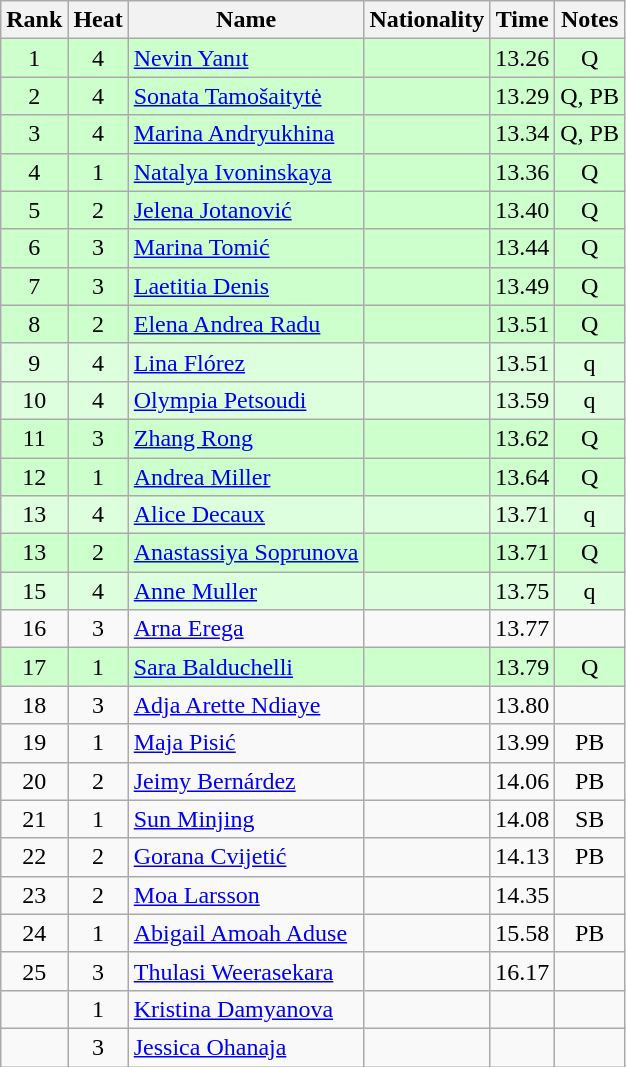<table class="wikitable sortable" style="text-align:center">
<tr>
<th>Rank</th>
<th>Heat</th>
<th>Name</th>
<th>Nationality</th>
<th>Time</th>
<th>Notes</th>
</tr>
<tr bgcolor=ccffcc>
<td>1</td>
<td>4</td>
<td align=left><a href='#'>Nevin Yanıt</a></td>
<td align=left></td>
<td>13.26</td>
<td>Q</td>
</tr>
<tr bgcolor=ccffcc>
<td>2</td>
<td>4</td>
<td align=left><a href='#'>Sonata Tamošaitytė</a></td>
<td align=left></td>
<td>13.29</td>
<td>Q, PB</td>
</tr>
<tr bgcolor=ccffcc>
<td>3</td>
<td>4</td>
<td align=left><a href='#'>Marina Andryukhina</a></td>
<td align=left></td>
<td>13.34</td>
<td>Q, PB</td>
</tr>
<tr bgcolor=ccffcc>
<td>4</td>
<td>1</td>
<td align=left><a href='#'>Natalya Ivoninskaya</a></td>
<td align=left></td>
<td>13.36</td>
<td>Q</td>
</tr>
<tr bgcolor=ccffcc>
<td>5</td>
<td>2</td>
<td align=left><a href='#'>Jelena Jotanović</a></td>
<td align=left></td>
<td>13.40</td>
<td>Q</td>
</tr>
<tr bgcolor=ccffcc>
<td>6</td>
<td>3</td>
<td align=left><a href='#'>Marina Tomić</a></td>
<td align=left></td>
<td>13.44</td>
<td>Q</td>
</tr>
<tr bgcolor=ccffcc>
<td>7</td>
<td>3</td>
<td align=left><a href='#'>Laetitia Denis</a></td>
<td align=left></td>
<td>13.49</td>
<td>Q</td>
</tr>
<tr bgcolor=ccffcc>
<td>8</td>
<td>2</td>
<td align=left><a href='#'>Elena Andrea Radu</a></td>
<td align=left></td>
<td>13.51</td>
<td>Q</td>
</tr>
<tr bgcolor=ddffdd>
<td>9</td>
<td>4</td>
<td align=left><a href='#'>Lina Flórez</a></td>
<td align=left></td>
<td>13.51</td>
<td>q</td>
</tr>
<tr bgcolor=ddffdd>
<td>10</td>
<td>4</td>
<td align=left><a href='#'>Olympia Petsoudi</a></td>
<td align=left></td>
<td>13.59</td>
<td>q</td>
</tr>
<tr bgcolor=ccffcc>
<td>11</td>
<td>3</td>
<td align=left><a href='#'>Zhang Rong</a></td>
<td align=left></td>
<td>13.62</td>
<td>Q</td>
</tr>
<tr bgcolor=ccffcc>
<td>12</td>
<td>1</td>
<td align=left><a href='#'>Andrea Miller</a></td>
<td align=left></td>
<td>13.64</td>
<td>Q</td>
</tr>
<tr bgcolor=ddffdd>
<td>13</td>
<td>4</td>
<td align=left><a href='#'>Alice Decaux</a></td>
<td align=left></td>
<td>13.71</td>
<td>q</td>
</tr>
<tr bgcolor=ccffcc>
<td>13</td>
<td>2</td>
<td align=left><a href='#'>Anastassiya Soprunova</a></td>
<td align=left></td>
<td>13.71</td>
<td>Q</td>
</tr>
<tr bgcolor=ddffdd>
<td>15</td>
<td>4</td>
<td align=left><a href='#'>Anne Muller</a></td>
<td align=left></td>
<td>13.75</td>
<td>q</td>
</tr>
<tr>
<td>16</td>
<td>3</td>
<td align=left><a href='#'>Arna Erega</a></td>
<td align=left></td>
<td>13.77</td>
<td></td>
</tr>
<tr bgcolor=ccffcc>
<td>17</td>
<td>1</td>
<td align=left><a href='#'>Sara Balduchelli</a></td>
<td align=left></td>
<td>13.79</td>
<td>Q</td>
</tr>
<tr>
<td>18</td>
<td>3</td>
<td align=left><a href='#'>Adja Arette Ndiaye</a></td>
<td align=left></td>
<td>13.80</td>
<td></td>
</tr>
<tr>
<td>19</td>
<td>1</td>
<td align=left><a href='#'>Maja Pisić</a></td>
<td align=left></td>
<td>13.99</td>
<td>PB</td>
</tr>
<tr>
<td>20</td>
<td>2</td>
<td align=left><a href='#'>Jeimy Bernárdez</a></td>
<td align=left></td>
<td>14.06</td>
<td>PB</td>
</tr>
<tr>
<td>21</td>
<td>1</td>
<td align=left><a href='#'>Sun Minjing</a></td>
<td align=left></td>
<td>14.08</td>
<td>SB</td>
</tr>
<tr>
<td>22</td>
<td>2</td>
<td align=left><a href='#'>Gorana Cvijetić</a></td>
<td align=left></td>
<td>14.13</td>
<td>PB</td>
</tr>
<tr>
<td>23</td>
<td>2</td>
<td align=left><a href='#'>Moa Larsson</a></td>
<td align=left></td>
<td>14.35</td>
<td></td>
</tr>
<tr>
<td>24</td>
<td>1</td>
<td align=left><a href='#'>Abigail Amoah Aduse</a></td>
<td align=left></td>
<td>15.58</td>
<td>PB</td>
</tr>
<tr>
<td>25</td>
<td>3</td>
<td align=left><a href='#'>Thulasi Weerasekara</a></td>
<td align=left></td>
<td>16.17</td>
<td></td>
</tr>
<tr>
<td></td>
<td>1</td>
<td align=left><a href='#'>Kristina Damyanova</a></td>
<td align=left></td>
<td></td>
<td></td>
</tr>
<tr>
<td></td>
<td>3</td>
<td align=left><a href='#'>Jessica Ohanaja</a></td>
<td align=left></td>
<td></td>
<td></td>
</tr>
</table>
